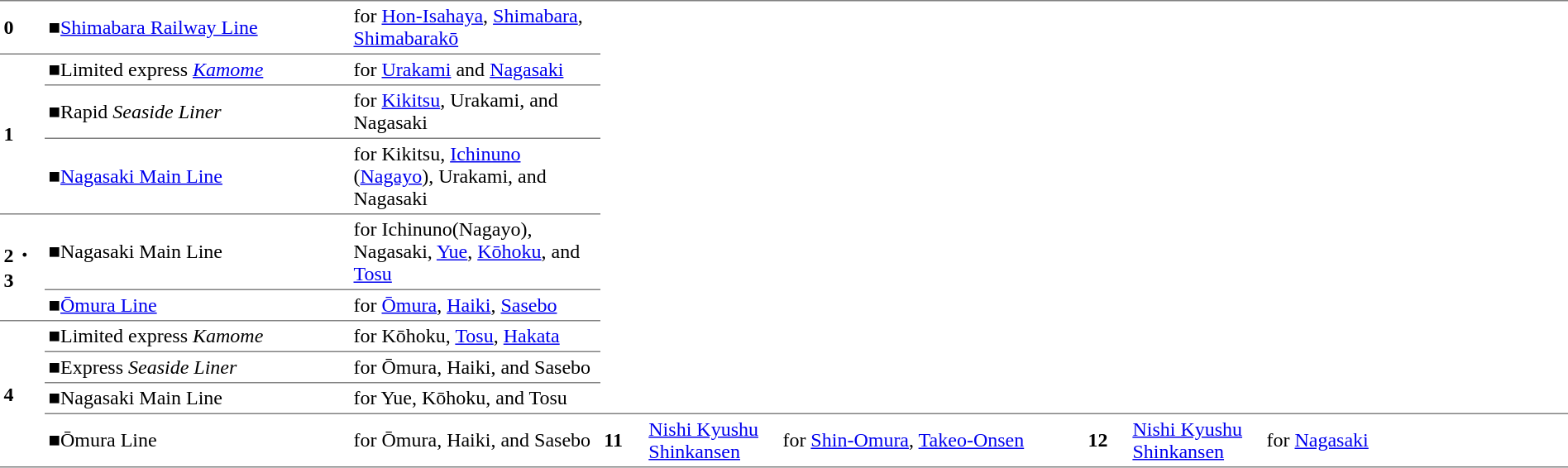<table border="1" cellspacing="0" cellpadding="3" frame="hsides" rules="rows" style="margin-top:.4em; text-align:left">
<tr>
<th style="width:30px" rowspan=1>0</th>
<td style="width:240px"><span>■</span><a href='#'>Shimabara Railway Line</a></td>
<td>for <a href='#'>Hon-Isahaya</a>, <a href='#'>Shimabara</a>, <a href='#'>Shimabarakō</a></td>
</tr>
<tr>
<th style="width:30px" rowspan=3>1</th>
<td style="width:240px"><span>■</span>Limited express <em><a href='#'>Kamome</a></em></td>
<td>for <a href='#'>Urakami</a> and <a href='#'>Nagasaki</a></td>
</tr>
<tr>
<td><span>■</span>Rapid <em>Seaside Liner</em></td>
<td>for <a href='#'>Kikitsu</a>, Urakami, and Nagasaki</td>
</tr>
<tr>
<td><span>■</span><a href='#'>Nagasaki Main Line</a></td>
<td>for Kikitsu, <a href='#'>Ichinuno</a> (<a href='#'>Nagayo</a>), Urakami, and Nagasaki</td>
</tr>
<tr>
<th style="width:30px" rowspan=2>2・3</th>
<td style="width:240px"><span>■</span>Nagasaki Main Line</td>
<td>for Ichinuno(Nagayo), Nagasaki, <a href='#'>Yue</a>, <a href='#'>Kōhoku</a>, and <a href='#'>Tosu</a></td>
</tr>
<tr>
<td><span>■</span><a href='#'>Ōmura Line</a></td>
<td>for <a href='#'>Ōmura</a>, <a href='#'>Haiki</a>, <a href='#'>Sasebo</a></td>
</tr>
<tr>
<th style="width:30px" rowspan=4>4</th>
<td style="width:240px"><span>■</span>Limited express <em>Kamome</em></td>
<td>for Kōhoku, <a href='#'>Tosu</a>, <a href='#'>Hakata</a></td>
</tr>
<tr>
<td><span>■</span>Express <em>Seaside Liner</em></td>
<td>for Ōmura, Haiki, and Sasebo</td>
</tr>
<tr>
<td><span>■</span>Nagasaki Main Line</td>
<td>for Yue, Kōhoku, and Tosu</td>
</tr>
<tr>
<td><span>■</span>Ōmura Line</td>
<td>for Ōmura, Haiki, and Sasebo</td>
<th style="width:30px" rowspan=2>11</th>
<td> <a href='#'>Nishi Kyushu Shinkansen</a></td>
<td style="width:240px">for <a href='#'>Shin-Omura</a>, <a href='#'>Takeo-Onsen</a></td>
<th style="width:30px" rowspan=2>12</th>
<td> <a href='#'>Nishi Kyushu Shinkansen</a></td>
<td style="width:240px">for <a href='#'>Nagasaki</a></td>
</tr>
</table>
